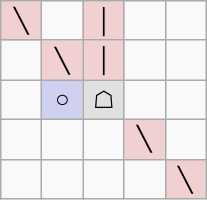<table border="1" class="wikitable">
<tr align=center>
<td width="20" style="background:#f0d0d0;">╲</td>
<td width="20"> </td>
<td width="20" style="background:#f0d0d0;">│</td>
<td width="20"> </td>
<td width="20"> </td>
</tr>
<tr align=center>
<td> </td>
<td style="background:#f0d0d0;">╲</td>
<td style="background:#f0d0d0;">│</td>
<td> </td>
<td> </td>
</tr>
<tr align=center>
<td> </td>
<td style="background:#d0d0f0;">○</td>
<td style="background:#e0e0e0;">☖</td>
<td> </td>
<td> </td>
</tr>
<tr align=center>
<td> </td>
<td> </td>
<td> </td>
<td style="background:#f0d0d0;">╲</td>
<td> </td>
</tr>
<tr align=center>
<td> </td>
<td> </td>
<td> </td>
<td> </td>
<td style="background:#f0d0d0;">╲</td>
</tr>
</table>
